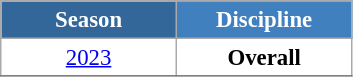<table class="wikitable" style="font-size:95%; text-align:center; border:grey solid 1px; border-collapse:collapse; background:#ffffff;">
<tr style="background-color:#369; color:white;">
<td rowspan="2" colspan="1" style="width:110px"><strong>Season</strong></td>
</tr>
<tr style="background-color:#4180be; color:white;">
<td style="width:110px"><strong>Discipline</strong></td>
</tr>
<tr>
<td align=center><a href='#'>2023</a></td>
<td align=center><strong>Overall</strong></td>
</tr>
<tr>
</tr>
</table>
